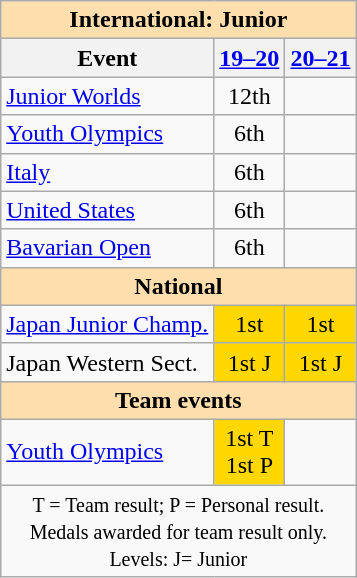<table class="wikitable" style="text-align:center">
<tr>
<th colspan="3" style="background-color: #ffdead;" align="center">International: Junior</th>
</tr>
<tr>
<th>Event</th>
<th><a href='#'>19–20</a></th>
<th><a href='#'>20–21</a></th>
</tr>
<tr>
<td align="left"><a href='#'>Junior Worlds</a></td>
<td>12th</td>
<td></td>
</tr>
<tr>
<td align="left"><a href='#'>Youth Olympics</a></td>
<td>6th</td>
<td></td>
</tr>
<tr>
<td align="left"> <a href='#'>Italy</a></td>
<td>6th</td>
<td></td>
</tr>
<tr>
<td align="left"> <a href='#'>United States</a></td>
<td>6th</td>
<td></td>
</tr>
<tr>
<td align="left"><a href='#'>Bavarian Open</a></td>
<td>6th</td>
<td></td>
</tr>
<tr>
<th colspan="3" style="background-color: #ffdead;" align="center">National</th>
</tr>
<tr>
<td align="left"><a href='#'>Japan Junior Champ.</a></td>
<td bgcolor=gold>1st</td>
<td bgcolor=gold>1st</td>
</tr>
<tr>
<td align="left">Japan Western Sect.</td>
<td bgcolor=gold>1st J</td>
<td bgcolor=gold>1st J</td>
</tr>
<tr>
<th colspan="3" style="background-color: #ffdead; " align="center">Team events</th>
</tr>
<tr>
<td align=left><a href='#'>Youth Olympics</a></td>
<td bgcolor=gold>1st T <br>1st P</td>
<td></td>
</tr>
<tr>
<td colspan="3" align="center"><small> T = Team result; P = Personal result. <br> Medals awarded for team result only.<br>Levels: J= Junior </small></td>
</tr>
</table>
